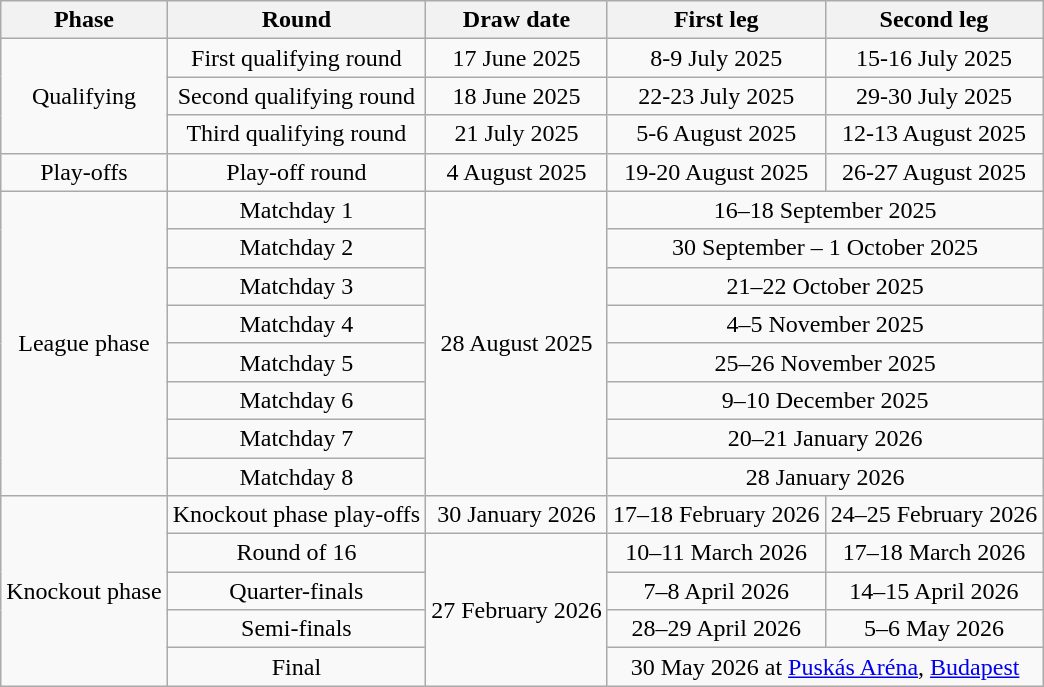<table class="wikitable" style="text-align:center">
<tr>
<th>Phase</th>
<th>Round</th>
<th>Draw date</th>
<th>First leg</th>
<th>Second leg</th>
</tr>
<tr>
<td rowspan="3">Qualifying</td>
<td>First qualifying round</td>
<td>17 June 2025</td>
<td>8-9 July 2025</td>
<td>15-16 July 2025</td>
</tr>
<tr>
<td>Second qualifying round</td>
<td>18 June 2025</td>
<td>22-23 July 2025</td>
<td>29-30 July 2025</td>
</tr>
<tr>
<td>Third qualifying round</td>
<td>21 July 2025</td>
<td>5-6 August 2025</td>
<td>12-13 August 2025</td>
</tr>
<tr>
<td>Play-offs</td>
<td>Play-off round</td>
<td>4 August 2025</td>
<td>19-20 August 2025</td>
<td>26-27 August 2025</td>
</tr>
<tr>
<td rowspan="8">League phase</td>
<td>Matchday 1</td>
<td rowspan="8">28 August 2025</td>
<td colspan="2">16–18 September 2025</td>
</tr>
<tr>
<td>Matchday 2</td>
<td colspan="2">30 September – 1 October 2025</td>
</tr>
<tr>
<td>Matchday 3</td>
<td colspan="2">21–22 October 2025</td>
</tr>
<tr>
<td>Matchday 4</td>
<td colspan="2">4–5 November 2025</td>
</tr>
<tr>
<td>Matchday 5</td>
<td colspan="2">25–26 November 2025</td>
</tr>
<tr>
<td>Matchday 6</td>
<td colspan="2">9–10 December 2025</td>
</tr>
<tr>
<td>Matchday 7</td>
<td colspan="2">20–21 January 2026</td>
</tr>
<tr>
<td>Matchday 8</td>
<td colspan="2">28 January 2026</td>
</tr>
<tr>
<td rowspan="5">Knockout phase</td>
<td>Knockout phase play-offs</td>
<td rowspan="1">30 January 2026</td>
<td>17–18 February 2026</td>
<td>24–25 February 2026</td>
</tr>
<tr>
<td>Round of 16</td>
<td rowspan="4">27 February 2026</td>
<td>10–11 March 2026</td>
<td>17–18 March 2026</td>
</tr>
<tr>
<td>Quarter-finals</td>
<td>7–8 April 2026</td>
<td>14–15 April 2026</td>
</tr>
<tr>
<td>Semi-finals</td>
<td>28–29 April 2026</td>
<td>5–6 May 2026</td>
</tr>
<tr>
<td>Final</td>
<td colspan="2">30 May 2026 at <a href='#'>Puskás Aréna</a>, <a href='#'>Budapest</a></td>
</tr>
</table>
